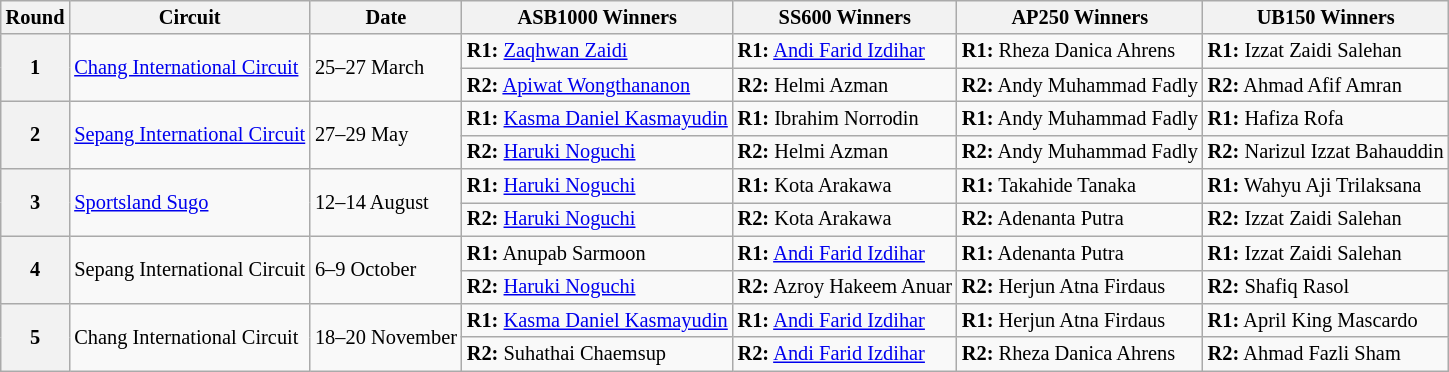<table class="wikitable" style="font-size: 85%">
<tr>
<th>Round</th>
<th>Circuit</th>
<th>Date</th>
<th>ASB1000 Winners</th>
<th>SS600 Winners</th>
<th>AP250 Winners</th>
<th>UB150 Winners</th>
</tr>
<tr>
<th rowspan=2>1</th>
<td rowspan=2> <a href='#'>Chang International Circuit</a></td>
<td rowspan=2>25–27 March</td>
<td><strong>R1:</strong>  <a href='#'>Zaqhwan Zaidi</a></td>
<td><strong>R1:</strong>  <a href='#'>Andi Farid Izdihar</a></td>
<td><strong>R1:</strong>  Rheza Danica Ahrens</td>
<td><strong>R1:</strong>  Izzat Zaidi Salehan</td>
</tr>
<tr>
<td><strong>R2:</strong>  <a href='#'>Apiwat Wongthananon</a></td>
<td><strong>R2:</strong>  Helmi Azman</td>
<td><strong>R2:</strong>  Andy Muhammad Fadly</td>
<td><strong>R2:</strong>  Ahmad Afif Amran</td>
</tr>
<tr>
<th rowspan=2>2</th>
<td rowspan=2> <a href='#'>Sepang International Circuit</a></td>
<td rowspan=2>27–29 May</td>
<td><strong>R1:</strong>  <a href='#'>Kasma Daniel Kasmayudin</a></td>
<td><strong>R1:</strong>  Ibrahim Norrodin</td>
<td><strong>R1:</strong>  Andy Muhammad Fadly</td>
<td><strong>R1:</strong>  Hafiza Rofa</td>
</tr>
<tr>
<td><strong>R2:</strong>  <a href='#'>Haruki Noguchi</a></td>
<td><strong>R2:</strong>  Helmi Azman</td>
<td><strong>R2:</strong>  Andy Muhammad Fadly</td>
<td><strong>R2:</strong>  Narizul Izzat Bahauddin</td>
</tr>
<tr>
<th rowspan=2>3</th>
<td rowspan=2> <a href='#'>Sportsland Sugo</a></td>
<td rowspan=2>12–14 August</td>
<td><strong>R1:</strong>  <a href='#'>Haruki Noguchi</a></td>
<td><strong>R1:</strong>  Kota Arakawa</td>
<td><strong>R1:</strong>  Takahide Tanaka</td>
<td><strong>R1:</strong>  Wahyu Aji Trilaksana</td>
</tr>
<tr>
<td><strong>R2:</strong>  <a href='#'>Haruki Noguchi</a></td>
<td><strong>R2:</strong>  Kota Arakawa</td>
<td><strong>R2:</strong>  Adenanta Putra</td>
<td><strong>R2:</strong>  Izzat Zaidi Salehan</td>
</tr>
<tr>
<th rowspan=2>4</th>
<td rowspan=2> Sepang International Circuit</td>
<td rowspan=2>6–9 October</td>
<td><strong>R1:</strong>  Anupab Sarmoon</td>
<td><strong>R1:</strong>  <a href='#'>Andi Farid Izdihar</a></td>
<td><strong>R1:</strong>  Adenanta Putra</td>
<td><strong>R1:</strong>  Izzat Zaidi Salehan</td>
</tr>
<tr>
<td><strong>R2:</strong>  <a href='#'>Haruki Noguchi</a></td>
<td><strong>R2:</strong>  Azroy Hakeem Anuar</td>
<td><strong>R2:</strong>  Herjun Atna Firdaus</td>
<td><strong>R2:</strong>  Shafiq Rasol</td>
</tr>
<tr>
<th rowspan=2>5</th>
<td rowspan=2> Chang International Circuit</td>
<td rowspan=2>18–20 November</td>
<td><strong>R1:</strong>  <a href='#'>Kasma Daniel Kasmayudin</a></td>
<td><strong>R1:</strong>  <a href='#'>Andi Farid Izdihar</a></td>
<td><strong>R1:</strong>  Herjun Atna Firdaus</td>
<td><strong>R1:</strong>  April King Mascardo</td>
</tr>
<tr>
<td><strong>R2:</strong>  Suhathai Chaemsup</td>
<td><strong>R2:</strong>  <a href='#'>Andi Farid Izdihar</a></td>
<td><strong>R2:</strong>  Rheza Danica Ahrens</td>
<td><strong>R2:</strong>  Ahmad Fazli Sham</td>
</tr>
</table>
